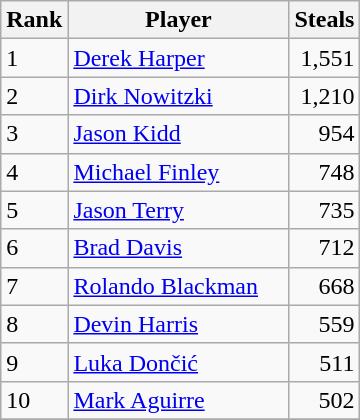<table class="wikitable">
<tr>
<th scope="col">Rank</th>
<th scope="col" width="140px">Player</th>
<th scope="col">Steals</th>
</tr>
<tr>
<td>1</td>
<td><a href='#'>Derek Harper</a></td>
<td align="right">1,551</td>
</tr>
<tr>
<td>2</td>
<td><a href='#'>Dirk Nowitzki</a></td>
<td align="right">1,210</td>
</tr>
<tr>
<td>3</td>
<td><a href='#'>Jason Kidd</a></td>
<td align="right">954</td>
</tr>
<tr>
<td>4</td>
<td><a href='#'>Michael Finley</a></td>
<td align="right">748</td>
</tr>
<tr>
<td>5</td>
<td><a href='#'>Jason Terry</a></td>
<td align="right">735</td>
</tr>
<tr>
<td>6</td>
<td><a href='#'>Brad Davis</a></td>
<td align="right">712</td>
</tr>
<tr>
<td>7</td>
<td><a href='#'>Rolando Blackman</a></td>
<td align="right">668</td>
</tr>
<tr>
<td>8</td>
<td><a href='#'>Devin Harris</a></td>
<td align="right">559</td>
</tr>
<tr>
<td>9</td>
<td><a href='#'>Luka Dončić</a></td>
<td align="right">511</td>
</tr>
<tr>
<td>10</td>
<td><a href='#'>Mark Aguirre</a></td>
<td align="right">502</td>
</tr>
<tr>
</tr>
</table>
